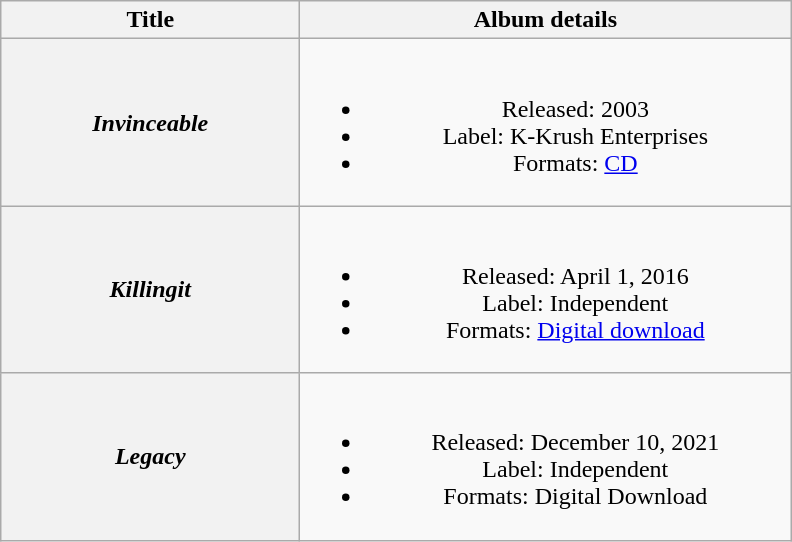<table class="wikitable plainrowheaders" style="text-align:center;">
<tr>
<th scope="col" style="width:12em;">Title</th>
<th scope="col" style="width:20em;">Album details</th>
</tr>
<tr>
<th scope="row"><em>Invinceable</em></th>
<td><br><ul><li>Released: 2003</li><li>Label: K-Krush Enterprises</li><li>Formats: <a href='#'>CD</a></li></ul></td>
</tr>
<tr>
<th scope="row"><em>Killingit</em></th>
<td><br><ul><li>Released: April 1, 2016</li><li>Label: Independent</li><li>Formats: <a href='#'>Digital download</a></li></ul></td>
</tr>
<tr>
<th scope="row"><em>Legacy</em></th>
<td><br><ul><li>Released: December 10, 2021<span></span></li><li>Label: Independent</li><li>Formats: Digital Download</li></ul></td>
</tr>
</table>
